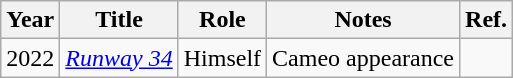<table class="wikitable">
<tr>
<th>Year</th>
<th>Title</th>
<th>Role</th>
<th>Notes</th>
<th>Ref.</th>
</tr>
<tr>
<td>2022</td>
<td><em><a href='#'>Runway 34</a></em></td>
<td>Himself</td>
<td>Cameo appearance</td>
<td></td>
</tr>
</table>
